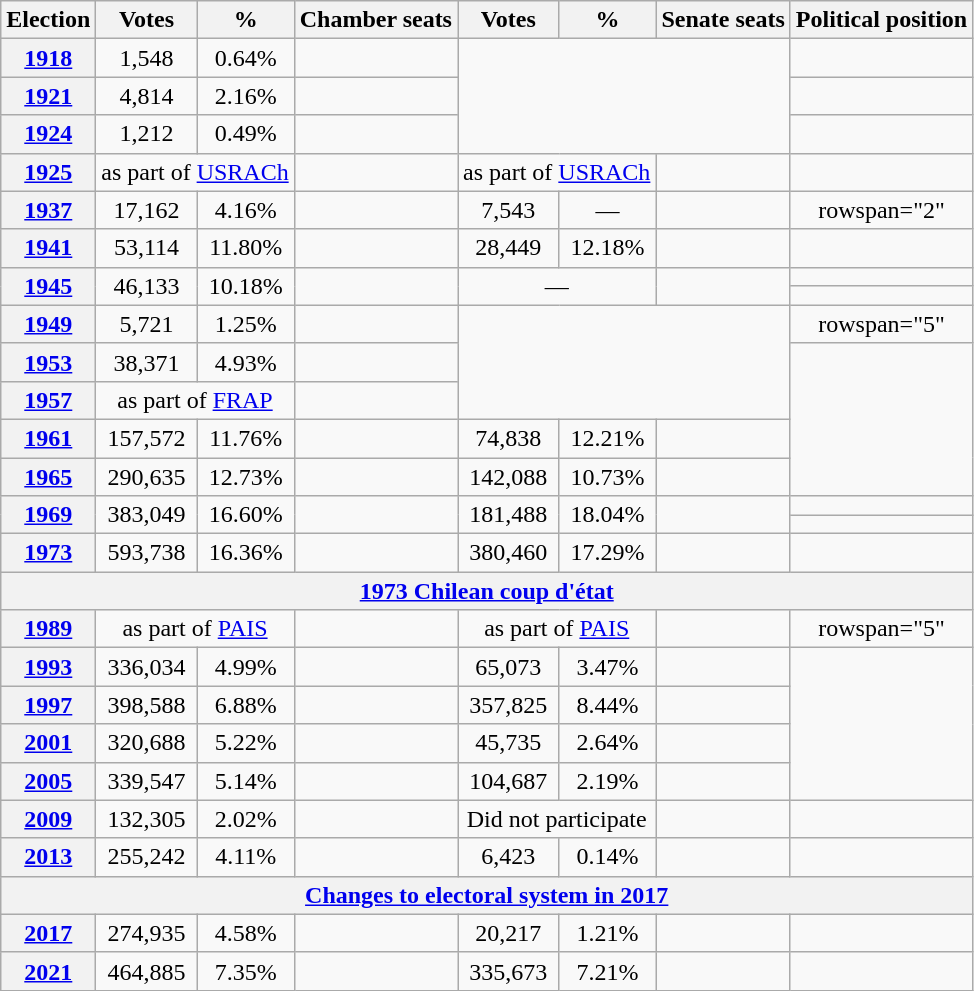<table class="wikitable" style="text-align:center">
<tr>
<th><strong>Election</strong></th>
<th><strong>Votes</strong></th>
<th><strong>%</strong></th>
<th><strong>Chamber seats</strong></th>
<th>Votes</th>
<th>%</th>
<th>Senate seats</th>
<th>Political position</th>
</tr>
<tr>
<th><a href='#'>1918</a></th>
<td>1,548</td>
<td>0.64%</td>
<td></td>
<td colspan="3" rowspan="3"></td>
<td></td>
</tr>
<tr>
<th><a href='#'>1921</a></th>
<td>4,814</td>
<td>2.16%</td>
<td></td>
<td></td>
</tr>
<tr>
<th><a href='#'>1924</a></th>
<td>1,212</td>
<td>0.49%</td>
<td></td>
<td></td>
</tr>
<tr>
<th><a href='#'>1925</a></th>
<td colspan="2">as part of <a href='#'>USRACh</a></td>
<td></td>
<td colspan="2">as part of <a href='#'>USRACh</a></td>
<td></td>
<td></td>
</tr>
<tr>
<th><a href='#'>1937</a></th>
<td>17,162</td>
<td>4.16%</td>
<td></td>
<td>7,543</td>
<td>—</td>
<td></td>
<td>rowspan="2"</td>
</tr>
<tr>
<th><a href='#'>1941</a></th>
<td>53,114</td>
<td>11.80%</td>
<td></td>
<td>28,449</td>
<td>12.18%</td>
<td></td>
</tr>
<tr>
<th rowspan="2"><a href='#'>1945</a></th>
<td rowspan="2">46,133</td>
<td rowspan="2">10.18%</td>
<td rowspan="2"></td>
<td colspan="2" rowspan="2">—</td>
<td rowspan="2"></td>
<td></td>
</tr>
<tr>
<td></td>
</tr>
<tr>
<th><a href='#'>1949</a></th>
<td>5,721</td>
<td>1.25%</td>
<td></td>
<td colspan="3" rowspan="3"></td>
<td>rowspan="5"</td>
</tr>
<tr>
<th><a href='#'>1953</a></th>
<td>38,371</td>
<td>4.93%</td>
<td></td>
</tr>
<tr>
<th><a href='#'>1957</a></th>
<td colspan="2">as part of <a href='#'>FRAP</a></td>
<td></td>
</tr>
<tr>
<th><a href='#'>1961</a></th>
<td>157,572</td>
<td>11.76%</td>
<td></td>
<td>74,838</td>
<td>12.21%</td>
<td></td>
</tr>
<tr>
<th><a href='#'>1965</a></th>
<td>290,635</td>
<td>12.73%</td>
<td></td>
<td>142,088</td>
<td>10.73%</td>
<td></td>
</tr>
<tr>
<th rowspan="2"><a href='#'>1969</a></th>
<td rowspan="2">383,049</td>
<td rowspan="2">16.60%</td>
<td rowspan="2"></td>
<td rowspan="2">181,488</td>
<td rowspan="2">18.04%</td>
<td rowspan="2"></td>
<td></td>
</tr>
<tr>
<td></td>
</tr>
<tr>
<th><a href='#'>1973</a></th>
<td>593,738</td>
<td>16.36%</td>
<td></td>
<td>380,460</td>
<td>17.29%</td>
<td></td>
<td></td>
</tr>
<tr>
<th colspan="8"><a href='#'>1973 Chilean coup d'état</a></th>
</tr>
<tr>
<th><a href='#'>1989</a></th>
<td colspan="2">as part of <a href='#'>PAIS</a></td>
<td></td>
<td colspan="2">as part of <a href='#'>PAIS</a></td>
<td></td>
<td>rowspan="5" </td>
</tr>
<tr>
<th><a href='#'>1993</a></th>
<td>336,034</td>
<td>4.99%</td>
<td></td>
<td>65,073</td>
<td>3.47%</td>
<td></td>
</tr>
<tr>
<th><a href='#'>1997</a></th>
<td>398,588</td>
<td>6.88%</td>
<td></td>
<td>357,825</td>
<td>8.44%</td>
<td></td>
</tr>
<tr>
<th><a href='#'>2001</a></th>
<td>320,688</td>
<td>5.22%</td>
<td></td>
<td>45,735</td>
<td>2.64%</td>
<td></td>
</tr>
<tr>
<th><a href='#'>2005</a></th>
<td>339,547</td>
<td>5.14%</td>
<td></td>
<td>104,687</td>
<td>2.19%</td>
<td></td>
</tr>
<tr>
<th><a href='#'>2009</a></th>
<td>132,305</td>
<td>2.02%</td>
<td></td>
<td colspan="2">Did not participate</td>
<td></td>
<td></td>
</tr>
<tr>
<th><a href='#'>2013</a></th>
<td>255,242</td>
<td>4.11%</td>
<td></td>
<td>6,423</td>
<td>0.14%</td>
<td></td>
<td></td>
</tr>
<tr>
<th colspan="8"><a href='#'>Changes to electoral system in 2017</a></th>
</tr>
<tr>
<th><a href='#'>2017</a></th>
<td>274,935</td>
<td>4.58%</td>
<td></td>
<td>20,217</td>
<td>1.21%</td>
<td></td>
<td></td>
</tr>
<tr>
<th><a href='#'>2021</a></th>
<td>464,885</td>
<td>7.35%</td>
<td></td>
<td>335,673</td>
<td>7.21%</td>
<td></td>
<td></td>
</tr>
</table>
